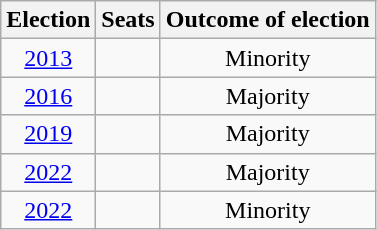<table class=wikitable style="text-align:center;">
<tr>
<th>Election</th>
<th>Seats</th>
<th>Outcome of election</th>
</tr>
<tr>
<td><a href='#'>2013</a></td>
<td></td>
<td>Minority</td>
</tr>
<tr>
<td><a href='#'>2016</a></td>
<td></td>
<td>Majority</td>
</tr>
<tr>
<td><a href='#'>2019</a></td>
<td></td>
<td>Majority</td>
</tr>
<tr>
<td><a href='#'>2022</a></td>
<td></td>
<td>Majority</td>
</tr>
<tr>
<td><a href='#'>2022</a></td>
<td></td>
<td>Minority</td>
</tr>
</table>
